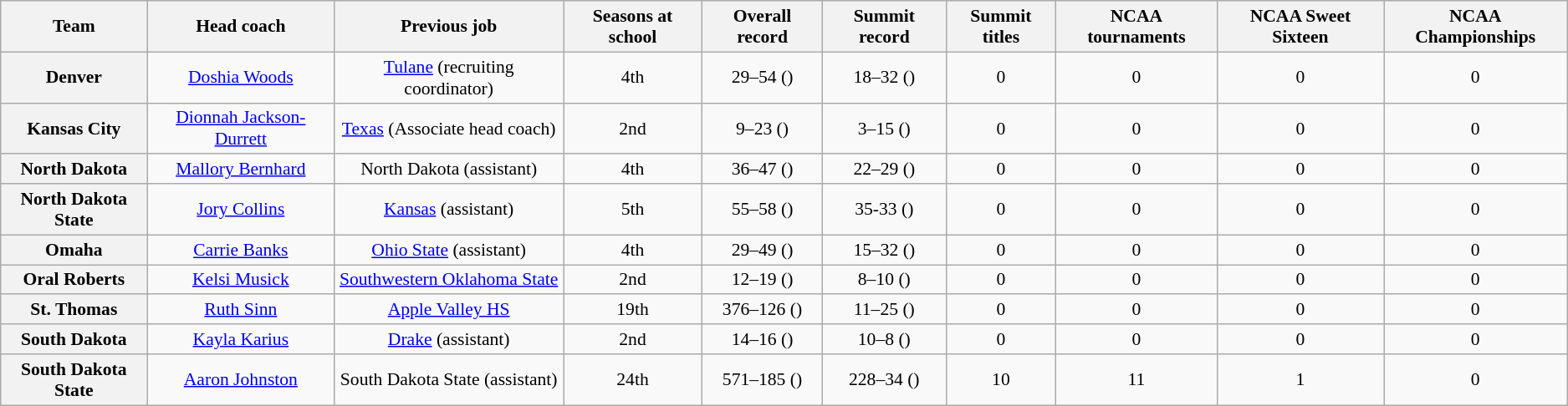<table class="wikitable sortable" style="text-align: center;font-size:90%;">
<tr>
<th width="110">Team</th>
<th>Head coach</th>
<th>Previous job</th>
<th>Seasons at school</th>
<th>Overall record</th>
<th>Summit record</th>
<th>Summit titles</th>
<th>NCAA tournaments</th>
<th>NCAA Sweet Sixteen</th>
<th>NCAA Championships</th>
</tr>
<tr>
<th style=>Denver</th>
<td><a href='#'>Doshia Woods</a></td>
<td><a href='#'>Tulane</a> (recruiting coordinator)</td>
<td>4th</td>
<td>29–54 ()</td>
<td>18–32 ()</td>
<td>0</td>
<td>0</td>
<td>0</td>
<td>0</td>
</tr>
<tr>
<th style=>Kansas City</th>
<td><a href='#'>Dionnah Jackson-Durrett</a></td>
<td><a href='#'>Texas</a> (Associate head coach)</td>
<td>2nd</td>
<td>9–23 ()</td>
<td>3–15 ()</td>
<td>0</td>
<td>0</td>
<td>0</td>
<td>0</td>
</tr>
<tr>
<th style=>North Dakota</th>
<td><a href='#'>Mallory Bernhard</a></td>
<td>North Dakota (assistant)</td>
<td>4th</td>
<td>36–47 ()</td>
<td>22–29 ()</td>
<td>0</td>
<td>0</td>
<td>0</td>
<td>0</td>
</tr>
<tr>
<th style=>North Dakota State</th>
<td><a href='#'>Jory Collins</a></td>
<td><a href='#'>Kansas</a> (assistant)</td>
<td>5th</td>
<td>55–58 ()</td>
<td>35-33 ()</td>
<td>0</td>
<td>0</td>
<td>0</td>
<td>0</td>
</tr>
<tr>
<th style=>Omaha</th>
<td><a href='#'>Carrie Banks</a></td>
<td><a href='#'>Ohio State</a> (assistant)</td>
<td>4th</td>
<td>29–49 ()</td>
<td>15–32 ()</td>
<td>0</td>
<td>0</td>
<td>0</td>
<td>0</td>
</tr>
<tr>
<th style=>Oral Roberts</th>
<td><a href='#'>Kelsi Musick</a></td>
<td><a href='#'>Southwestern Oklahoma State</a></td>
<td>2nd</td>
<td>12–19 ()</td>
<td>8–10 ()</td>
<td>0</td>
<td>0</td>
<td>0</td>
<td>0</td>
</tr>
<tr>
<th style=>St. Thomas</th>
<td><a href='#'>Ruth Sinn</a></td>
<td><a href='#'>Apple Valley HS</a></td>
<td>19th</td>
<td>376–126 ()</td>
<td>11–25 () </td>
<td>0</td>
<td>0</td>
<td>0</td>
<td>0</td>
</tr>
<tr>
<th style=>South Dakota</th>
<td><a href='#'>Kayla Karius</a></td>
<td><a href='#'>Drake</a> (assistant)</td>
<td>2nd</td>
<td>14–16 ()</td>
<td>10–8 ()</td>
<td>0</td>
<td>0</td>
<td>0</td>
<td>0</td>
</tr>
<tr>
<th style=>South Dakota State</th>
<td><a href='#'>Aaron Johnston</a></td>
<td>South Dakota State (assistant)</td>
<td>24th</td>
<td>571–185 ()</td>
<td>228–34 ()</td>
<td>10</td>
<td>11</td>
<td>1</td>
<td>0</td>
</tr>
</table>
